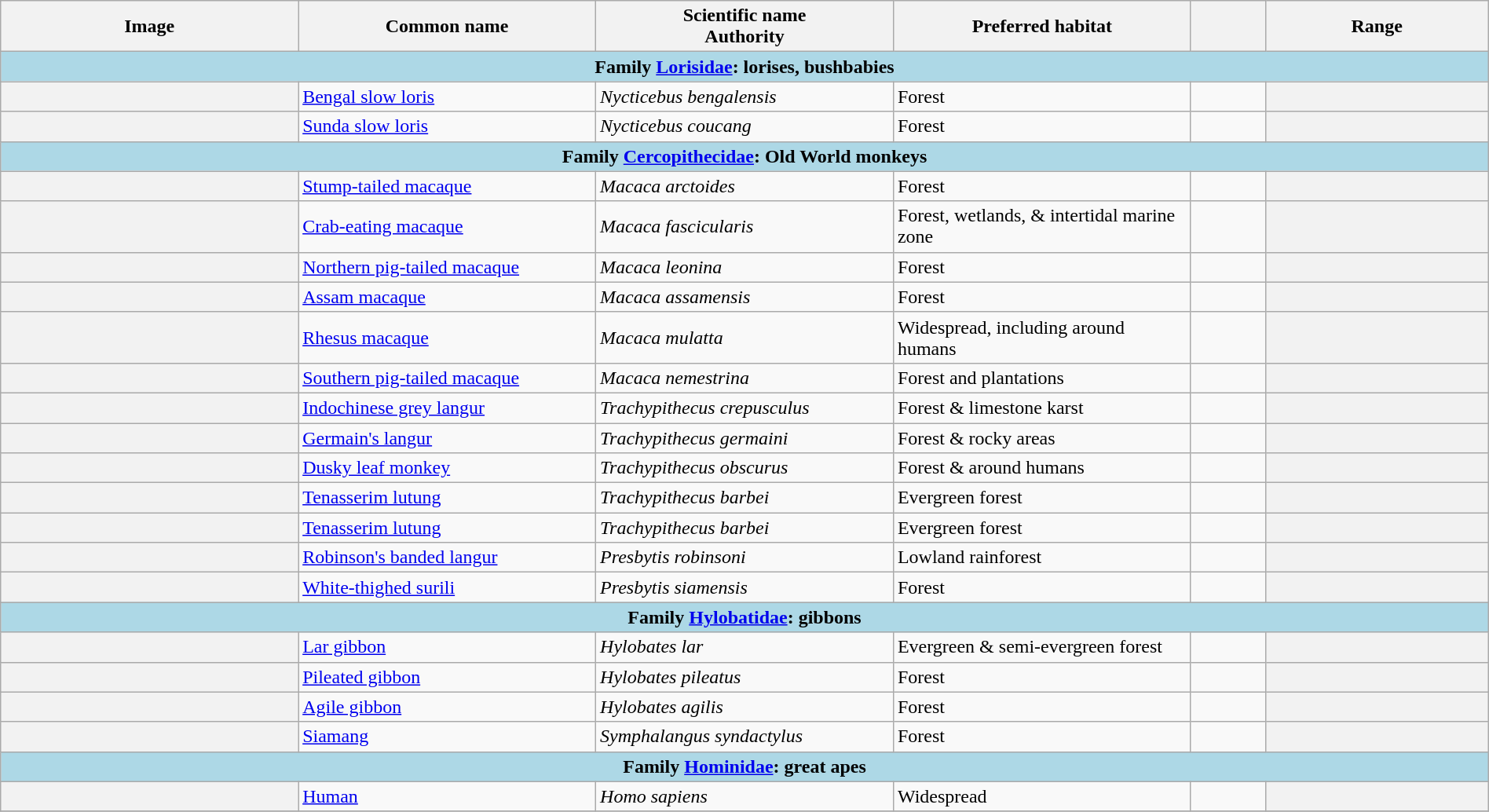<table width=100% class="wikitable unsortable plainrowheaders">
<tr>
<th width="20%" style="text-align: center;">Image</th>
<th width="20%">Common name</th>
<th width="20%">Scientific name<br>Authority</th>
<th width="20%">Preferred habitat</th>
<th width="5%"></th>
<th width="15%">Range</th>
</tr>
<tr>
<td style="text-align:center;background:lightblue;" colspan=6><strong>Family <a href='#'>Lorisidae</a>: lorises, bushbabies</strong></td>
</tr>
<tr>
<th style="text-align: center;"></th>
<td><a href='#'>Bengal slow loris</a></td>
<td><em>Nycticebus bengalensis</em><br></td>
<td>Forest</td>
<td><br></td>
<th style="text-align: center;"></th>
</tr>
<tr>
<th style="text-align: center;"></th>
<td><a href='#'>Sunda slow loris</a></td>
<td><em>Nycticebus coucang</em><br></td>
<td>Forest</td>
<td><br></td>
<th style="text-align: center;"></th>
</tr>
<tr>
<td style="text-align:center;background:lightblue;" colspan=6><strong>Family <a href='#'>Cercopithecidae</a>: Old World monkeys</strong></td>
</tr>
<tr>
<th style="text-align: center;"></th>
<td><a href='#'>Stump-tailed macaque</a></td>
<td><em>Macaca arctoides</em><br></td>
<td>Forest</td>
<td><br></td>
<th style="text-align: center;"></th>
</tr>
<tr>
<th style="text-align: center;"></th>
<td><a href='#'>Crab-eating macaque</a></td>
<td><em>Macaca fascicularis</em><br></td>
<td>Forest, wetlands, & intertidal marine zone</td>
<td><br></td>
<th style="text-align: center;"></th>
</tr>
<tr>
<th style="text-align: center;"></th>
<td><a href='#'>Northern pig-tailed macaque</a></td>
<td><em>Macaca leonina</em><br></td>
<td>Forest</td>
<td><br></td>
<th style="text-align: center;"></th>
</tr>
<tr>
<th style="text-align: center;"></th>
<td><a href='#'>Assam macaque</a></td>
<td><em>Macaca assamensis</em><br></td>
<td>Forest</td>
<td><br></td>
<th style="text-align: center;"></th>
</tr>
<tr>
<th style="text-align: center;"></th>
<td><a href='#'>Rhesus macaque</a></td>
<td><em>Macaca mulatta</em><br></td>
<td>Widespread, including around humans</td>
<td><br></td>
<th style="text-align: center;"></th>
</tr>
<tr>
<th style="text-align: center;"></th>
<td><a href='#'>Southern pig-tailed macaque</a></td>
<td><em>Macaca nemestrina</em><br></td>
<td>Forest and plantations</td>
<td><br></td>
<th style="text-align: center;"></th>
</tr>
<tr>
<th style="text-align: center;"></th>
<td><a href='#'>Indochinese grey langur</a></td>
<td><em>Trachypithecus crepusculus</em><br></td>
<td>Forest & limestone karst</td>
<td><br></td>
<th style="text-align: center;"></th>
</tr>
<tr>
<th style="text-align: center;"></th>
<td><a href='#'>Germain's langur</a></td>
<td><em>Trachypithecus germaini</em><br></td>
<td>Forest & rocky areas</td>
<td><br></td>
<th style="text-align: center;"></th>
</tr>
<tr>
<th style="text-align: center;"></th>
<td><a href='#'>Dusky leaf monkey</a></td>
<td><em>Trachypithecus obscurus</em><br></td>
<td>Forest & around humans</td>
<td><br></td>
<th style="text-align: center;"></th>
</tr>
<tr>
<th style="text-align: center;"></th>
<td><a href='#'>Tenasserim lutung</a></td>
<td><em>Trachypithecus barbei</em><br></td>
<td>Evergreen forest</td>
<td><br></td>
<th style="text-align: center;"></th>
</tr>
<tr>
<th style="text-align: center;"></th>
<td><a href='#'>Tenasserim lutung</a></td>
<td><em>Trachypithecus barbei</em><br></td>
<td>Evergreen forest</td>
<td><br></td>
<th style="text-align: center;"></th>
</tr>
<tr>
<th style="text-align: center;"></th>
<td><a href='#'>Robinson's banded langur</a></td>
<td><em>Presbytis robinsoni</em><br></td>
<td>Lowland rainforest</td>
<td><br></td>
<th style="text-align: center;"></th>
</tr>
<tr>
<th style="text-align: center;"></th>
<td><a href='#'>White-thighed surili</a></td>
<td><em>Presbytis siamensis</em><br></td>
<td>Forest</td>
<td><br></td>
<th style="text-align: center;"></th>
</tr>
<tr>
<td style="text-align:center;background:lightblue;" colspan=6><strong>Family <a href='#'>Hylobatidae</a>: gibbons</strong></td>
</tr>
<tr>
<th style="text-align: center;"></th>
<td><a href='#'>Lar gibbon</a></td>
<td><em>Hylobates lar</em><br></td>
<td>Evergreen & semi-evergreen forest</td>
<td><br></td>
<th style="text-align: center;"></th>
</tr>
<tr>
<th style="text-align: center;"></th>
<td><a href='#'>Pileated gibbon</a></td>
<td><em>Hylobates pileatus</em><br></td>
<td>Forest</td>
<td><br></td>
<th style="text-align: center;"></th>
</tr>
<tr>
<th style="text-align: center;"></th>
<td><a href='#'>Agile gibbon</a></td>
<td><em>Hylobates agilis</em><br></td>
<td>Forest</td>
<td><br></td>
<th style="text-align: center;"></th>
</tr>
<tr>
<th style="text-align: center;"></th>
<td><a href='#'>Siamang</a></td>
<td><em>Symphalangus syndactylus</em><br></td>
<td>Forest</td>
<td><br></td>
<th style="text-align: center;"></th>
</tr>
<tr>
<td style="text-align:center;background:lightblue;" colspan=6><strong>Family <a href='#'>Hominidae</a>: great apes</strong></td>
</tr>
<tr>
<th style="text-align: center;"></th>
<td><a href='#'>Human</a></td>
<td><em>Homo sapiens</em><br></td>
<td>Widespread</td>
<td><br></td>
<th style="text-align: center;"></th>
</tr>
<tr>
</tr>
</table>
